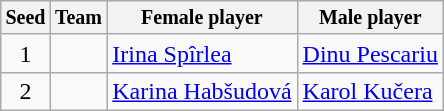<table class="wikitable">
<tr style="font-size:10pt;font-weight:bold">
<th>Seed</th>
<th>Team</th>
<th>Female player</th>
<th>Male player</th>
</tr>
<tr>
<td align=center>1</td>
<td></td>
<td><a href='#'>Irina Spîrlea</a></td>
<td><a href='#'>Dinu Pescariu</a></td>
</tr>
<tr>
<td align=center>2</td>
<td></td>
<td><a href='#'>Karina Habšudová</a></td>
<td><a href='#'>Karol Kučera</a></td>
</tr>
</table>
